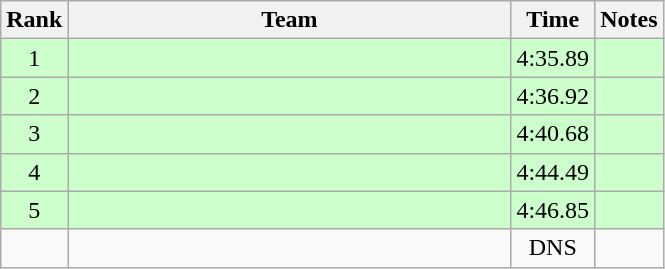<table class="wikitable" style="text-align:center">
<tr>
<th>Rank</th>
<th Style="width:18em">Team</th>
<th>Time</th>
<th>Notes</th>
</tr>
<tr style="background:#cfc">
<td>1</td>
<td style="text-align:left"></td>
<td>4:35.89</td>
<td></td>
</tr>
<tr style="background:#cfc">
<td>2</td>
<td style="text-align:left"></td>
<td>4:36.92</td>
<td></td>
</tr>
<tr style="background:#cfc">
<td>3</td>
<td style="text-align:left"></td>
<td>4:40.68</td>
<td></td>
</tr>
<tr style="background:#cfc">
<td>4</td>
<td style="text-align:left"></td>
<td>4:44.49</td>
<td></td>
</tr>
<tr style="background:#cfc">
<td>5</td>
<td style="text-align:left"></td>
<td>4:46.85</td>
<td></td>
</tr>
<tr>
<td></td>
<td style="text-align:left"></td>
<td>DNS</td>
<td></td>
</tr>
</table>
